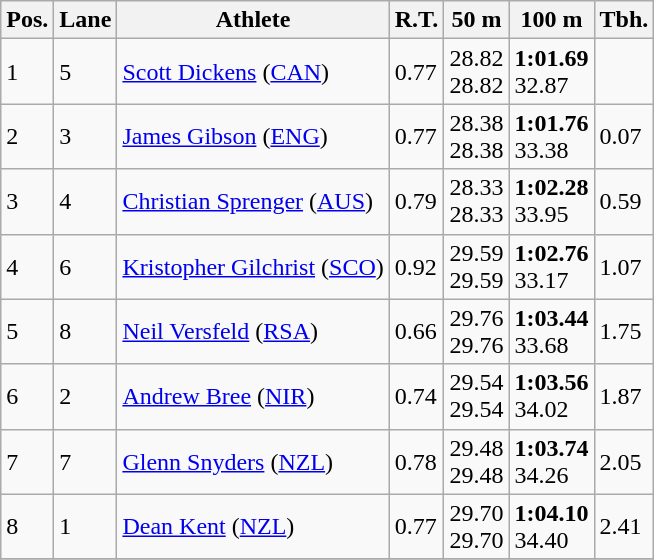<table class="wikitable">
<tr>
<th>Pos.</th>
<th>Lane</th>
<th>Athlete</th>
<th>R.T.</th>
<th>50 m</th>
<th>100 m</th>
<th>Tbh.</th>
</tr>
<tr>
<td>1</td>
<td>5</td>
<td> <a href='#'>Scott Dickens</a> (<a href='#'>CAN</a>)</td>
<td>0.77</td>
<td>28.82<br>28.82</td>
<td><strong>1:01.69</strong><br>32.87</td>
<td> </td>
</tr>
<tr>
<td>2</td>
<td>3</td>
<td> <a href='#'>James Gibson</a> (<a href='#'>ENG</a>)</td>
<td>0.77</td>
<td>28.38<br>28.38</td>
<td><strong>1:01.76</strong><br>33.38</td>
<td>0.07</td>
</tr>
<tr>
<td>3</td>
<td>4</td>
<td> <a href='#'>Christian Sprenger</a> (<a href='#'>AUS</a>)</td>
<td>0.79</td>
<td>28.33<br>28.33</td>
<td><strong>1:02.28</strong><br>33.95</td>
<td>0.59</td>
</tr>
<tr>
<td>4</td>
<td>6</td>
<td> <a href='#'>Kristopher Gilchrist</a> (<a href='#'>SCO</a>)</td>
<td>0.92</td>
<td>29.59<br>29.59</td>
<td><strong>1:02.76</strong><br>33.17</td>
<td>1.07</td>
</tr>
<tr>
<td>5</td>
<td>8</td>
<td> <a href='#'>Neil Versfeld</a> (<a href='#'>RSA</a>)</td>
<td>0.66</td>
<td>29.76<br>29.76</td>
<td><strong>1:03.44</strong><br>33.68</td>
<td>1.75</td>
</tr>
<tr>
<td>6</td>
<td>2</td>
<td> <a href='#'>Andrew Bree</a> (<a href='#'>NIR</a>)</td>
<td>0.74</td>
<td>29.54<br>29.54</td>
<td><strong>1:03.56</strong><br>34.02</td>
<td>1.87</td>
</tr>
<tr>
<td>7</td>
<td>7</td>
<td> <a href='#'>Glenn Snyders</a> (<a href='#'>NZL</a>)</td>
<td>0.78</td>
<td>29.48<br>29.48</td>
<td><strong>1:03.74</strong><br>34.26</td>
<td>2.05</td>
</tr>
<tr>
<td>8</td>
<td>1</td>
<td> <a href='#'>Dean Kent</a> (<a href='#'>NZL</a>)</td>
<td>0.77</td>
<td>29.70<br>29.70</td>
<td><strong>1:04.10</strong><br>34.40</td>
<td>2.41</td>
</tr>
<tr>
</tr>
</table>
